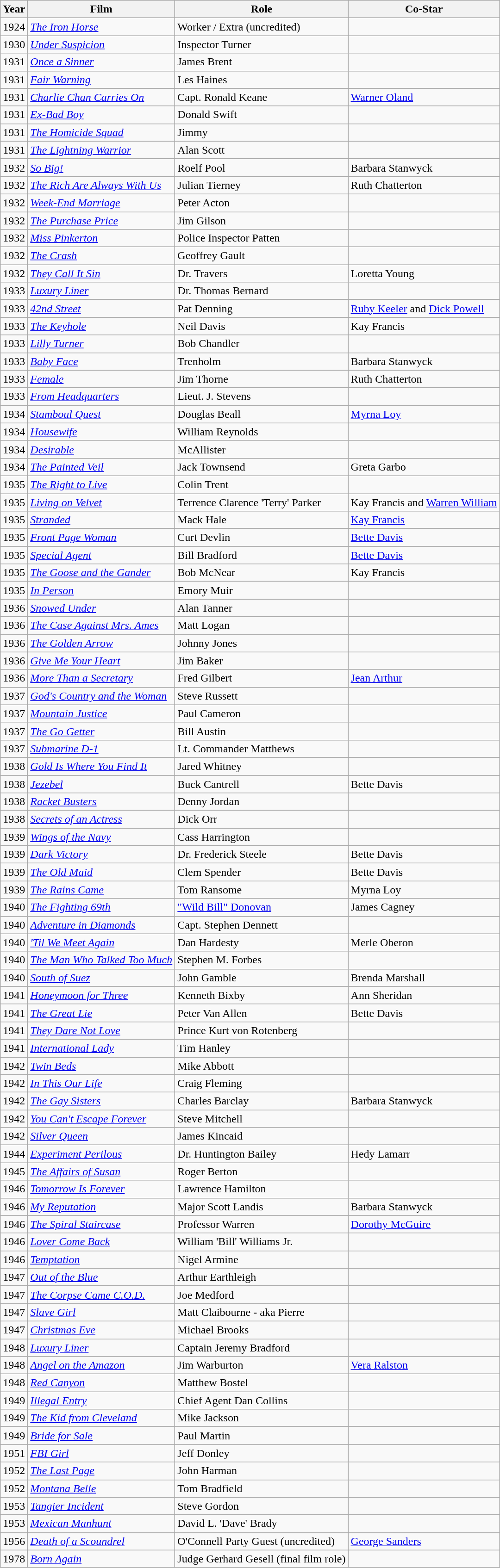<table class="wikitable">
<tr>
<th>Year</th>
<th>Film</th>
<th>Role</th>
<th>Co-Star</th>
</tr>
<tr>
<td>1924</td>
<td><em><a href='#'>The Iron Horse</a></em></td>
<td>Worker / Extra (uncredited)</td>
<td></td>
</tr>
<tr>
<td>1930</td>
<td><em><a href='#'>Under Suspicion</a></em></td>
<td>Inspector Turner</td>
<td></td>
</tr>
<tr>
<td>1931</td>
<td><em><a href='#'>Once a Sinner</a></em></td>
<td>James Brent</td>
<td></td>
</tr>
<tr>
<td>1931</td>
<td><em><a href='#'>Fair Warning</a></em></td>
<td>Les Haines</td>
<td></td>
</tr>
<tr>
<td>1931</td>
<td><em><a href='#'>Charlie Chan Carries On</a></em></td>
<td>Capt. Ronald Keane</td>
<td><a href='#'>Warner Oland</a></td>
</tr>
<tr>
<td>1931</td>
<td><em><a href='#'>Ex-Bad Boy</a></em></td>
<td>Donald Swift</td>
<td></td>
</tr>
<tr>
<td>1931</td>
<td><em><a href='#'>The Homicide Squad</a></em></td>
<td>Jimmy</td>
<td></td>
</tr>
<tr>
<td>1931</td>
<td><em><a href='#'>The Lightning Warrior</a></em></td>
<td>Alan Scott</td>
<td></td>
</tr>
<tr>
<td>1932</td>
<td><em><a href='#'>So Big!</a></em></td>
<td>Roelf Pool</td>
<td>Barbara Stanwyck</td>
</tr>
<tr>
<td>1932</td>
<td><em><a href='#'>The Rich Are Always With Us</a></em></td>
<td>Julian Tierney</td>
<td>Ruth Chatterton</td>
</tr>
<tr>
<td>1932</td>
<td><em><a href='#'>Week-End Marriage</a></em></td>
<td>Peter Acton</td>
<td></td>
</tr>
<tr>
<td>1932</td>
<td><em><a href='#'>The Purchase Price</a></em></td>
<td>Jim Gilson</td>
<td></td>
</tr>
<tr>
<td>1932</td>
<td><em><a href='#'>Miss Pinkerton</a></em></td>
<td>Police Inspector Patten</td>
<td></td>
</tr>
<tr>
<td>1932</td>
<td><em><a href='#'>The Crash</a></em></td>
<td>Geoffrey Gault</td>
<td></td>
</tr>
<tr>
<td>1932</td>
<td><em><a href='#'>They Call It Sin</a></em></td>
<td>Dr. Travers</td>
<td>Loretta Young</td>
</tr>
<tr>
<td>1933</td>
<td><em><a href='#'>Luxury Liner</a></em></td>
<td>Dr. Thomas Bernard</td>
<td></td>
</tr>
<tr>
<td>1933</td>
<td><em><a href='#'>42nd Street</a></em></td>
<td>Pat Denning</td>
<td><a href='#'>Ruby Keeler</a> and <a href='#'>Dick Powell</a></td>
</tr>
<tr>
<td>1933</td>
<td><em><a href='#'>The Keyhole</a></em></td>
<td>Neil Davis</td>
<td>Kay Francis</td>
</tr>
<tr>
<td>1933</td>
<td><em><a href='#'>Lilly Turner</a></em></td>
<td>Bob Chandler</td>
<td></td>
</tr>
<tr>
<td>1933</td>
<td><em><a href='#'>Baby Face</a></em></td>
<td>Trenholm</td>
<td>Barbara Stanwyck</td>
</tr>
<tr>
<td>1933</td>
<td><em><a href='#'>Female</a></em></td>
<td>Jim Thorne</td>
<td>Ruth Chatterton</td>
</tr>
<tr>
<td>1933</td>
<td><em><a href='#'>From Headquarters</a></em></td>
<td>Lieut. J. Stevens</td>
<td></td>
</tr>
<tr>
<td>1934</td>
<td><em><a href='#'>Stamboul Quest</a></em></td>
<td>Douglas Beall</td>
<td><a href='#'>Myrna Loy</a></td>
</tr>
<tr>
<td>1934</td>
<td><em><a href='#'>Housewife</a></em></td>
<td>William Reynolds</td>
<td></td>
</tr>
<tr>
<td>1934</td>
<td><em><a href='#'>Desirable</a></em></td>
<td>McAllister</td>
<td></td>
</tr>
<tr>
<td>1934</td>
<td><em><a href='#'>The Painted Veil</a></em></td>
<td>Jack Townsend</td>
<td>Greta Garbo</td>
</tr>
<tr>
<td>1935</td>
<td><em><a href='#'>The Right to Live</a></em></td>
<td>Colin Trent</td>
<td></td>
</tr>
<tr>
<td>1935</td>
<td><em><a href='#'>Living on Velvet</a></em></td>
<td>Terrence Clarence 'Terry' Parker</td>
<td>Kay Francis and <a href='#'>Warren William</a></td>
</tr>
<tr>
<td>1935</td>
<td><em><a href='#'>Stranded</a></em></td>
<td>Mack Hale</td>
<td><a href='#'>Kay Francis</a></td>
</tr>
<tr>
<td>1935</td>
<td><em><a href='#'>Front Page Woman</a></em></td>
<td>Curt Devlin</td>
<td><a href='#'>Bette Davis</a></td>
</tr>
<tr>
<td>1935</td>
<td><em><a href='#'>Special Agent</a></em></td>
<td>Bill Bradford</td>
<td><a href='#'>Bette Davis</a></td>
</tr>
<tr>
<td>1935</td>
<td><em><a href='#'>The Goose and the Gander</a></em></td>
<td>Bob McNear</td>
<td>Kay Francis</td>
</tr>
<tr>
<td>1935</td>
<td><em><a href='#'>In Person</a></em></td>
<td>Emory Muir</td>
<td></td>
</tr>
<tr>
<td>1936</td>
<td><em><a href='#'>Snowed Under</a></em></td>
<td>Alan Tanner</td>
<td></td>
</tr>
<tr>
<td>1936</td>
<td><em><a href='#'>The Case Against Mrs. Ames</a></em></td>
<td>Matt Logan</td>
<td></td>
</tr>
<tr>
<td>1936</td>
<td><em><a href='#'>The Golden Arrow</a></em></td>
<td>Johnny Jones</td>
<td></td>
</tr>
<tr>
<td>1936</td>
<td><em><a href='#'>Give Me Your Heart</a></em></td>
<td>Jim Baker</td>
<td></td>
</tr>
<tr>
<td>1936</td>
<td><em><a href='#'>More Than a Secretary</a></em></td>
<td>Fred Gilbert</td>
<td><a href='#'>Jean Arthur</a></td>
</tr>
<tr>
<td>1937</td>
<td><em><a href='#'>God's Country and the Woman</a></em></td>
<td>Steve Russett</td>
<td></td>
</tr>
<tr>
<td>1937</td>
<td><em><a href='#'>Mountain Justice</a></em></td>
<td>Paul Cameron</td>
<td></td>
</tr>
<tr>
<td>1937</td>
<td><em><a href='#'>The Go Getter</a></em></td>
<td>Bill Austin</td>
<td></td>
</tr>
<tr>
<td>1937</td>
<td><em><a href='#'>Submarine D-1</a></em></td>
<td>Lt. Commander Matthews</td>
<td></td>
</tr>
<tr>
<td>1938</td>
<td><em><a href='#'>Gold Is Where You Find It</a></em></td>
<td>Jared Whitney</td>
<td></td>
</tr>
<tr>
<td>1938</td>
<td><em><a href='#'>Jezebel</a></em></td>
<td>Buck Cantrell</td>
<td>Bette Davis</td>
</tr>
<tr>
<td>1938</td>
<td><em><a href='#'>Racket Busters</a></em></td>
<td>Denny Jordan</td>
<td></td>
</tr>
<tr>
<td>1938</td>
<td><em><a href='#'>Secrets of an Actress</a></em></td>
<td>Dick Orr</td>
<td></td>
</tr>
<tr>
<td>1939</td>
<td><em><a href='#'>Wings of the Navy</a></em></td>
<td>Cass Harrington</td>
<td></td>
</tr>
<tr>
<td>1939</td>
<td><em><a href='#'>Dark Victory</a></em></td>
<td>Dr. Frederick Steele</td>
<td>Bette Davis</td>
</tr>
<tr>
<td>1939</td>
<td><em><a href='#'>The Old Maid</a></em></td>
<td>Clem Spender</td>
<td>Bette Davis</td>
</tr>
<tr>
<td>1939</td>
<td><em><a href='#'>The Rains Came</a></em></td>
<td>Tom Ransome</td>
<td>Myrna Loy</td>
</tr>
<tr>
<td>1940</td>
<td><em><a href='#'>The Fighting 69th</a></em></td>
<td><a href='#'>"Wild Bill" Donovan</a></td>
<td>James Cagney</td>
</tr>
<tr>
<td>1940</td>
<td><em><a href='#'>Adventure in Diamonds</a></em></td>
<td>Capt. Stephen Dennett</td>
<td></td>
</tr>
<tr>
<td>1940</td>
<td><em><a href='#'>'Til We Meet Again</a></em></td>
<td>Dan Hardesty</td>
<td>Merle Oberon</td>
</tr>
<tr>
<td>1940</td>
<td><em><a href='#'>The Man Who Talked Too Much</a></em></td>
<td>Stephen M. Forbes</td>
<td></td>
</tr>
<tr>
<td>1940</td>
<td><em><a href='#'>South of Suez</a></em></td>
<td>John Gamble</td>
<td>Brenda Marshall</td>
</tr>
<tr>
<td>1941</td>
<td><em><a href='#'>Honeymoon for Three</a></em></td>
<td>Kenneth Bixby</td>
<td>Ann Sheridan</td>
</tr>
<tr>
<td>1941</td>
<td><em><a href='#'>The Great Lie</a></em></td>
<td>Peter Van Allen</td>
<td>Bette Davis</td>
</tr>
<tr>
<td>1941</td>
<td><em><a href='#'>They Dare Not Love</a></em></td>
<td>Prince Kurt von Rotenberg</td>
<td></td>
</tr>
<tr>
<td>1941</td>
<td><em><a href='#'>International Lady</a></em></td>
<td>Tim Hanley</td>
<td></td>
</tr>
<tr>
<td>1942</td>
<td><em><a href='#'>Twin Beds</a></em></td>
<td>Mike Abbott</td>
<td></td>
</tr>
<tr>
<td>1942</td>
<td><em><a href='#'>In This Our Life</a></em></td>
<td>Craig Fleming</td>
<td></td>
</tr>
<tr>
<td>1942</td>
<td><em><a href='#'>The Gay Sisters</a></em></td>
<td>Charles Barclay</td>
<td>Barbara Stanwyck</td>
</tr>
<tr>
<td>1942</td>
<td><em><a href='#'>You Can't Escape Forever</a></em></td>
<td>Steve Mitchell</td>
<td></td>
</tr>
<tr>
<td>1942</td>
<td><em><a href='#'>Silver Queen</a></em></td>
<td>James Kincaid</td>
<td></td>
</tr>
<tr>
<td>1944</td>
<td><em><a href='#'>Experiment Perilous</a></em></td>
<td>Dr. Huntington Bailey</td>
<td>Hedy Lamarr</td>
</tr>
<tr>
<td>1945</td>
<td><em><a href='#'>The Affairs of Susan</a></em></td>
<td>Roger Berton</td>
<td></td>
</tr>
<tr>
<td>1946</td>
<td><em><a href='#'>Tomorrow Is Forever</a></em></td>
<td>Lawrence Hamilton</td>
<td></td>
</tr>
<tr>
<td>1946</td>
<td><em><a href='#'>My Reputation</a></em></td>
<td>Major Scott Landis</td>
<td>Barbara Stanwyck</td>
</tr>
<tr>
<td>1946</td>
<td><em><a href='#'>The Spiral Staircase</a></em></td>
<td>Professor Warren</td>
<td><a href='#'>Dorothy McGuire</a></td>
</tr>
<tr>
<td>1946</td>
<td><em><a href='#'>Lover Come Back</a></em></td>
<td>William 'Bill' Williams Jr.</td>
<td></td>
</tr>
<tr>
<td>1946</td>
<td><em><a href='#'>Temptation</a></em></td>
<td>Nigel Armine</td>
<td></td>
</tr>
<tr>
<td>1947</td>
<td><em><a href='#'>Out of the Blue</a></em></td>
<td>Arthur Earthleigh</td>
<td></td>
</tr>
<tr>
<td>1947</td>
<td><em><a href='#'>The Corpse Came C.O.D.</a></em></td>
<td>Joe Medford</td>
<td></td>
</tr>
<tr>
<td>1947</td>
<td><em><a href='#'>Slave Girl</a></em></td>
<td>Matt Claibourne - aka Pierre</td>
<td></td>
</tr>
<tr>
<td>1947</td>
<td><em><a href='#'>Christmas Eve</a></em></td>
<td>Michael Brooks</td>
<td></td>
</tr>
<tr>
<td>1948</td>
<td><em><a href='#'>Luxury Liner</a></em></td>
<td>Captain Jeremy Bradford</td>
<td></td>
</tr>
<tr>
<td>1948</td>
<td><em><a href='#'>Angel on the Amazon</a></em></td>
<td>Jim Warburton</td>
<td><a href='#'>Vera Ralston</a></td>
</tr>
<tr>
<td>1948</td>
<td><em><a href='#'>Red Canyon</a></em></td>
<td>Matthew Bostel</td>
<td></td>
</tr>
<tr>
<td>1949</td>
<td><em><a href='#'>Illegal Entry</a></em></td>
<td>Chief Agent Dan Collins</td>
<td></td>
</tr>
<tr>
<td>1949</td>
<td><em><a href='#'>The Kid from Cleveland</a></em></td>
<td>Mike Jackson</td>
<td></td>
</tr>
<tr>
<td>1949</td>
<td><em><a href='#'>Bride for Sale</a></em></td>
<td>Paul Martin</td>
<td></td>
</tr>
<tr>
<td>1951</td>
<td><em><a href='#'>FBI Girl</a></em></td>
<td>Jeff Donley</td>
<td></td>
</tr>
<tr>
<td>1952</td>
<td><em><a href='#'>The Last Page</a></em></td>
<td>John Harman</td>
<td></td>
</tr>
<tr>
<td>1952</td>
<td><em><a href='#'>Montana Belle</a></em></td>
<td>Tom Bradfield</td>
<td></td>
</tr>
<tr>
<td>1953</td>
<td><em><a href='#'>Tangier Incident</a></em></td>
<td>Steve Gordon</td>
<td></td>
</tr>
<tr>
<td>1953</td>
<td><em><a href='#'>Mexican Manhunt</a></em></td>
<td>David L. 'Dave' Brady</td>
<td></td>
</tr>
<tr>
<td>1956</td>
<td><em><a href='#'>Death of a Scoundrel</a></em></td>
<td>O'Connell Party Guest (uncredited)</td>
<td><a href='#'>George Sanders</a></td>
</tr>
<tr>
<td>1978</td>
<td><em><a href='#'>Born Again</a></em></td>
<td>Judge Gerhard Gesell (final film role)</td>
<td></td>
</tr>
</table>
